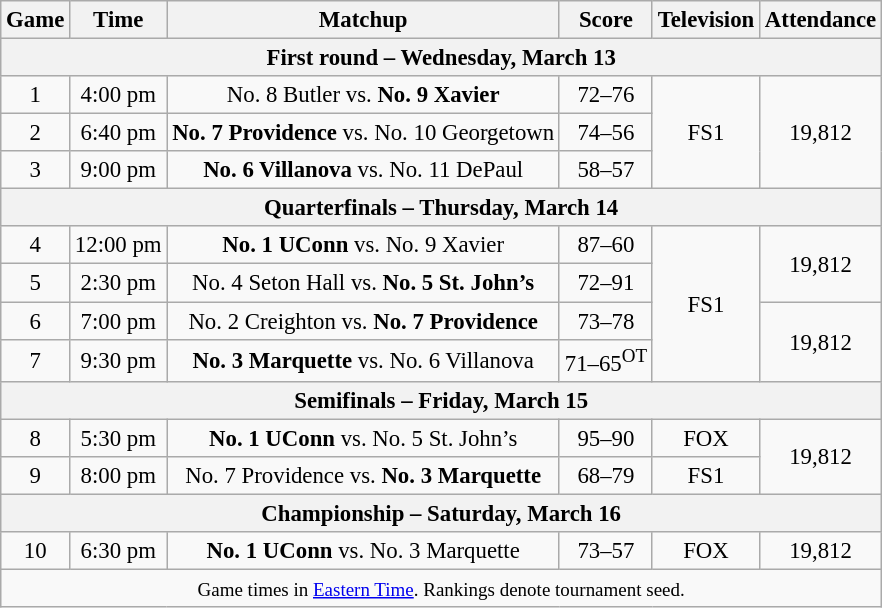<table class="wikitable" style="font-size: 95%;text-align:center">
<tr>
<th>Game</th>
<th>Time</th>
<th>Matchup</th>
<th>Score</th>
<th>Television</th>
<th>Attendance</th>
</tr>
<tr>
<th colspan="6">First round – Wednesday, March 13</th>
</tr>
<tr>
<td>1</td>
<td>4:00 pm</td>
<td>No. 8 Butler vs. <strong>No. 9 Xavier</strong></td>
<td>72–76</td>
<td rowspan="3">FS1</td>
<td rowspan="3">19,812</td>
</tr>
<tr>
<td>2</td>
<td>6:40 pm</td>
<td><strong>No. 7 Providence</strong> vs. No. 10 Georgetown</td>
<td>74–56</td>
</tr>
<tr>
<td>3</td>
<td>9:00 pm</td>
<td><strong>No. 6 Villanova</strong> vs. No. 11 DePaul</td>
<td>58–57</td>
</tr>
<tr>
<th colspan="6">Quarterfinals – Thursday, March 14</th>
</tr>
<tr>
<td>4</td>
<td>12:00 pm</td>
<td><strong>No. 1  UConn</strong> vs. No. 9 Xavier</td>
<td>87–60</td>
<td rowspan="4">FS1</td>
<td rowspan="2">19,812</td>
</tr>
<tr>
<td>5</td>
<td>2:30 pm</td>
<td>No. 4 Seton Hall vs. <strong>No. 5 St. John’s</strong></td>
<td>72–91</td>
</tr>
<tr>
<td>6</td>
<td>7:00 pm</td>
<td>No. 2 Creighton vs. <strong>No. 7 Providence</strong></td>
<td>73–78</td>
<td rowspan="2">19,812</td>
</tr>
<tr>
<td>7</td>
<td>9:30 pm</td>
<td><strong>No. 3 Marquette</strong> vs. No. 6 Villanova</td>
<td>71–65<sup>OT</sup></td>
</tr>
<tr>
<th colspan="6">Semifinals – Friday, March 15</th>
</tr>
<tr>
<td>8</td>
<td>5:30 pm</td>
<td><strong>No. 1  UConn</strong> vs. No. 5 St. John’s</td>
<td>95–90</td>
<td rowspan="1">FOX</td>
<td rowspan="2">19,812</td>
</tr>
<tr>
<td>9</td>
<td>8:00 pm</td>
<td>No. 7 Providence vs. <strong>No. 3 Marquette</strong></td>
<td>68–79</td>
<td rowspan="1">FS1</td>
</tr>
<tr>
<th colspan="6">Championship – Saturday, March 16</th>
</tr>
<tr>
<td>10</td>
<td>6:30 pm</td>
<td><strong>No. 1 UConn</strong> vs. No. 3 Marquette</td>
<td>73–57</td>
<td>FOX</td>
<td>19,812</td>
</tr>
<tr>
<td colspan="6"><small>Game times in <a href='#'>Eastern Time</a>. Rankings denote tournament seed.</small></td>
</tr>
</table>
